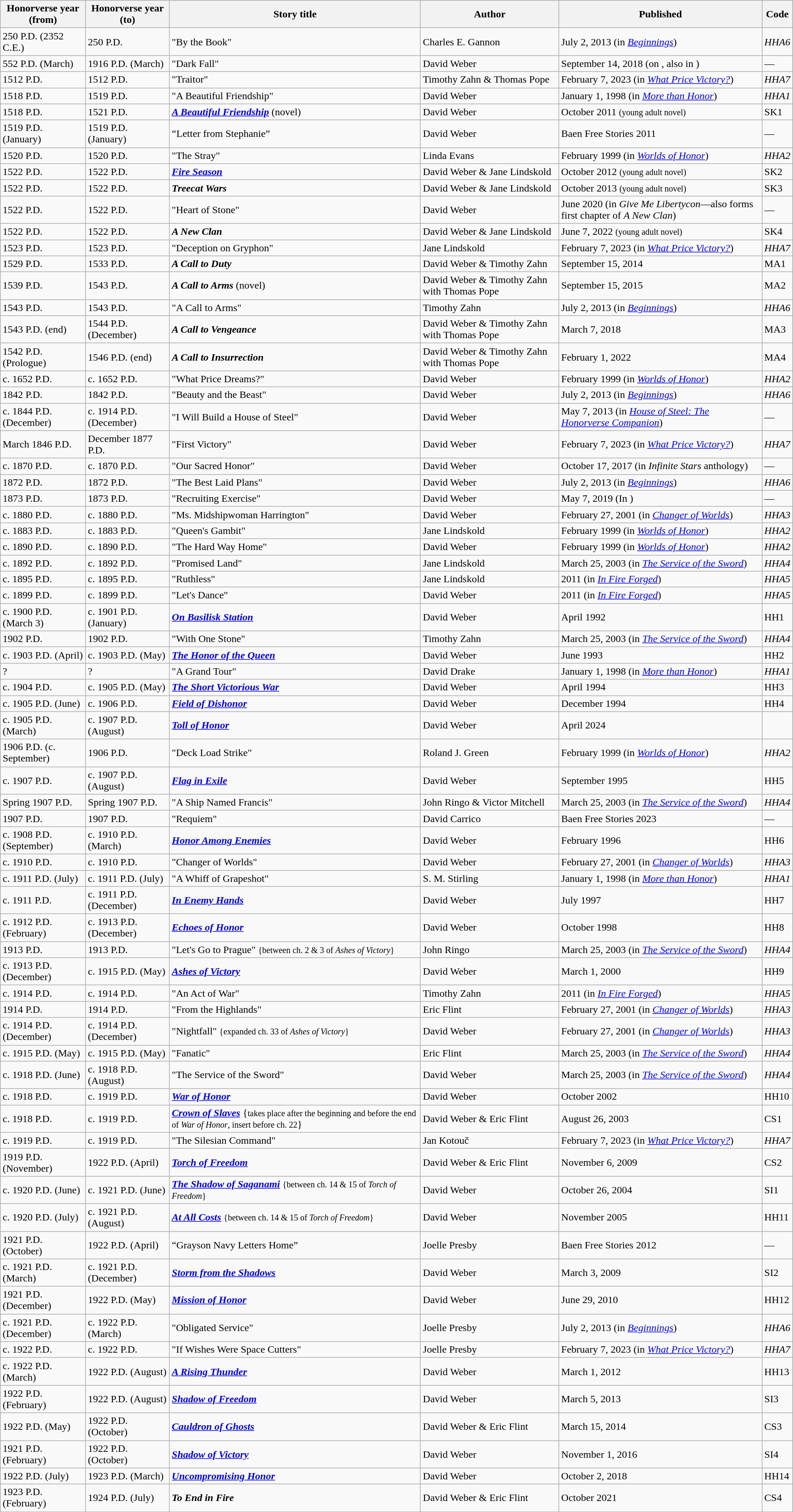<table class="wikitable sortable">
<tr>
<th>Honorverse year (from)</th>
<th>Honorverse year (to)</th>
<th>Story title</th>
<th>Author</th>
<th>Published</th>
<th>Code</th>
</tr>
<tr>
<td>250 P.D. (2352 C.E.)</td>
<td>250 P.D.</td>
<td>"By the Book"</td>
<td>Charles E. Gannon</td>
<td>July 2, 2013 (in <em><a href='#'>Beginnings</a></em>)</td>
<td><em>HHA6</em></td>
</tr>
<tr>
<td>552 P.D. (March)</td>
<td>1916 P.D. (March)</td>
<td>"Dark Fall"</td>
<td>David Weber</td>
<td>September 14, 2018 (on , also in )</td>
<td>—</td>
</tr>
<tr>
<td>1512 P.D.</td>
<td>1512 P.D.</td>
<td>"Traitor"</td>
<td>Timothy Zahn & Thomas Pope</td>
<td>February 7, 2023 (in <em><a href='#'>What Price Victory?</a></em>)</td>
<td><em>HHA7</em></td>
</tr>
<tr>
<td>1518 P.D.</td>
<td>1519 P.D.</td>
<td>"A Beautiful Friendship"</td>
<td>David Weber</td>
<td>January 1, 1998 (in <em><a href='#'>More than Honor</a></em>)</td>
<td><em>HHA1</em></td>
</tr>
<tr>
<td>1518 P.D.</td>
<td>1521 P.D.</td>
<td><strong><em><a href='#'>A Beautiful Friendship</a></em></strong> (novel)</td>
<td>David Weber</td>
<td>October 2011 <small>(young adult novel)</small></td>
<td>SK1</td>
</tr>
<tr>
<td>1519 P.D. (January)</td>
<td>1519 P.D. (January)</td>
<td>“Letter from Stephanie”</td>
<td>David Weber</td>
<td>Baen Free Stories 2011</td>
<td>—</td>
</tr>
<tr>
<td>1520 P.D.</td>
<td>1520 P.D.</td>
<td>"The Stray"</td>
<td>Linda Evans</td>
<td>February 1999 (in <em><a href='#'>Worlds of Honor</a></em>)</td>
<td><em>HHA2</em></td>
</tr>
<tr>
<td>1522 P.D.</td>
<td>1522 P.D.</td>
<td><strong><em><a href='#'>Fire Season</a></em></strong></td>
<td>David Weber & Jane Lindskold</td>
<td>October 2012 <small>(young adult novel)</small></td>
<td>SK2</td>
</tr>
<tr>
<td>1522 P.D.</td>
<td>1522 P.D.</td>
<td><strong><em>Treecat Wars</em></strong></td>
<td>David Weber & Jane Lindskold</td>
<td>October 2013 <small>(young adult novel)</small></td>
<td>SK3</td>
</tr>
<tr>
<td>1522 P.D.</td>
<td>1522 P.D.</td>
<td>"Heart of Stone"</td>
<td>David Weber</td>
<td>June 2020 (in <em>Give Me Libertycon</em>—also forms first chapter of <em>A New Clan</em>)</td>
<td>—</td>
</tr>
<tr>
<td>1522 P.D.</td>
<td>1522 P.D.</td>
<td><strong><em>A New Clan</em></strong></td>
<td>David Weber & Jane Lindskold</td>
<td>June 7, 2022 <small>(young adult novel)</small></td>
<td>SK4</td>
</tr>
<tr>
<td>1523 P.D.</td>
<td>1523 P.D.</td>
<td>"Deception on Gryphon"</td>
<td>Jane Lindskold</td>
<td>February 7, 2023 (in <em><a href='#'>What Price Victory?</a></em>)</td>
<td><em>HHA7</em></td>
</tr>
<tr>
<td>1529 P.D.</td>
<td>1533 P.D.</td>
<td><strong><em>A Call to Duty</em></strong></td>
<td>David Weber & Timothy Zahn</td>
<td>September 15, 2014</td>
<td>MA1</td>
</tr>
<tr>
<td>1539 P.D.</td>
<td>1543 P.D.</td>
<td><strong><em>A Call to Arms</em></strong> (novel)</td>
<td>David Weber & Timothy Zahn with Thomas Pope</td>
<td>September 15, 2015</td>
<td>MA2</td>
</tr>
<tr>
<td>1543 P.D.</td>
<td>1543 P.D.</td>
<td>"A Call to Arms"</td>
<td>Timothy Zahn</td>
<td>July 2, 2013 (in <em><a href='#'>Beginnings</a></em>)</td>
<td><em>HHA6</em></td>
</tr>
<tr>
<td>1543 P.D. (end)</td>
<td>1544 P.D. (December)</td>
<td><strong><em>A Call to Vengeance</em></strong></td>
<td>David Weber & Timothy Zahn with Thomas Pope</td>
<td>March 7, 2018</td>
<td>MA3</td>
</tr>
<tr>
<td>1542 P.D. (Prologue)</td>
<td>1546 P.D. (end)</td>
<td><strong><em>A Call to Insurrection</em></strong></td>
<td>David Weber & Timothy Zahn with Thomas Pope</td>
<td>February 1, 2022</td>
<td>MA4</td>
</tr>
<tr>
<td>c. 1652 P.D.</td>
<td>c. 1652 P.D.</td>
<td>"What Price Dreams?"</td>
<td>David Weber</td>
<td>February 1999 (in <em><a href='#'>Worlds of Honor</a></em>)</td>
<td><em>HHA2</em></td>
</tr>
<tr>
<td>1842 P.D.</td>
<td>1842 P.D.</td>
<td>"Beauty and the Beast"</td>
<td>David Weber</td>
<td>July 2, 2013 (in <em><a href='#'>Beginnings</a></em>)</td>
<td><em>HHA6</em></td>
</tr>
<tr>
<td>c. 1844 P.D. (December)</td>
<td>c. 1914 P.D. (December)</td>
<td>"I Will Build a House of Steel"</td>
<td>David Weber</td>
<td>May 7, 2013 (in <em><a href='#'>House of Steel: The Honorverse Companion</a></em>)</td>
<td>—</td>
</tr>
<tr>
<td>March 1846 P.D.</td>
<td>December 1877 P.D.</td>
<td>"First Victory"</td>
<td>David Weber</td>
<td>February 7, 2023 (in <em><a href='#'>What Price Victory?</a></em>)</td>
<td><em>HHA7</em></td>
</tr>
<tr>
<td>c. 1870 P.D.</td>
<td>c. 1870 P.D.</td>
<td>"Our Sacred Honor"</td>
<td>David Weber</td>
<td>October 17, 2017 (in <em>Infinite Stars</em> anthology)</td>
<td>—</td>
</tr>
<tr>
<td>1872 P.D.</td>
<td>1872 P.D.</td>
<td>"The Best Laid Plans"</td>
<td>David Weber</td>
<td>July 2, 2013 (in <em><a href='#'>Beginnings</a></em>)</td>
<td><em>HHA6</em></td>
</tr>
<tr>
<td>1873 P.D.</td>
<td>1873 P.D.</td>
<td>"Recruiting Exercise"</td>
<td>David Weber</td>
<td>May 7, 2019 (In <em></em>)</td>
<td>—</td>
</tr>
<tr>
<td>c. 1880 P.D.</td>
<td>c. 1880 P.D.</td>
<td>"Ms. Midshipwoman Harrington"</td>
<td>David Weber</td>
<td>February 27, 2001 (in <em><a href='#'>Changer of Worlds</a></em>)</td>
<td><em>HHA3</em></td>
</tr>
<tr>
<td>c. 1883 P.D.</td>
<td>c. 1883 P.D.</td>
<td>"Queen's Gambit"</td>
<td>Jane Lindskold</td>
<td>February 1999 (in <em><a href='#'>Worlds of Honor</a></em>)</td>
<td><em>HHA2</em></td>
</tr>
<tr>
<td>c. 1890 P.D.</td>
<td>c. 1890 P.D.</td>
<td>"The Hard Way Home"</td>
<td>David Weber</td>
<td>February 1999 (in <em><a href='#'>Worlds of Honor</a></em>)</td>
<td><em>HHA2</em></td>
</tr>
<tr>
<td>c. 1892 P.D.</td>
<td>c. 1892 P.D.</td>
<td>"Promised Land"</td>
<td>Jane Lindskold</td>
<td>March 25, 2003 (in <em><a href='#'>The Service of the Sword</a></em>)</td>
<td><em>HHA4</em></td>
</tr>
<tr>
<td>c. 1895 P.D.</td>
<td>c. 1895 P.D.</td>
<td>"Ruthless"</td>
<td>Jane Lindskold</td>
<td>2011 (in <em><a href='#'>In Fire Forged</a></em>)</td>
<td><em>HHA5</em></td>
</tr>
<tr>
<td>c. 1899 P.D.</td>
<td>c. 1899 P.D.</td>
<td>"Let's Dance"</td>
<td>David Weber</td>
<td>2011 (in <em><a href='#'>In Fire Forged</a></em>)</td>
<td><em>HHA5</em></td>
</tr>
<tr>
<td>c. 1900 P.D. (March 3)</td>
<td>c. 1901 P.D. (January)</td>
<td><strong><em><a href='#'>On Basilisk Station</a></em></strong></td>
<td>David Weber</td>
<td>April 1992</td>
<td>HH1</td>
</tr>
<tr>
<td>1902 P.D.</td>
<td>1902 P.D.</td>
<td>"With One Stone"</td>
<td>Timothy Zahn</td>
<td>March 25, 2003 (in <em><a href='#'>The Service of the Sword</a></em>)</td>
<td><em>HHA4</em></td>
</tr>
<tr>
<td>c. 1903 P.D. (April)</td>
<td>c. 1903 P.D. (May)</td>
<td><strong><em><a href='#'>The Honor of the Queen</a></em></strong></td>
<td>David Weber</td>
<td>June 1993</td>
<td>HH2</td>
</tr>
<tr>
<td>?</td>
<td>?</td>
<td>"A Grand Tour"</td>
<td>David Drake</td>
<td>January 1, 1998 (in <em><a href='#'>More than Honor</a></em>)</td>
<td><em>HHA1</em></td>
</tr>
<tr>
<td>c. 1904 P.D.</td>
<td>c. 1905 P.D. (May)</td>
<td><strong><em><a href='#'>The Short Victorious War</a></em></strong></td>
<td>David Weber</td>
<td>April 1994</td>
<td>HH3</td>
</tr>
<tr>
<td>c. 1905 P.D. (June)</td>
<td>c. 1906 P.D.</td>
<td><strong><em><a href='#'>Field of Dishonor</a></em></strong></td>
<td>David Weber</td>
<td>December 1994</td>
<td>HH4</td>
</tr>
<tr>
<td>c. 1905 P.D. (March)</td>
<td>c. 1907 P.D. (August)</td>
<td><strong><em><a href='#'>Toll of Honor</a></em></strong></td>
<td>David Weber</td>
<td>April 2024</td>
<td></td>
</tr>
<tr>
<td>1906 P.D. (c. September)</td>
<td>1906 P.D.</td>
<td>"Deck Load Strike"</td>
<td>Roland J. Green</td>
<td>February 1999 (in <em><a href='#'>Worlds of Honor</a></em>)</td>
<td><em>HHA2</em></td>
</tr>
<tr>
<td>c. 1907 P.D.</td>
<td>c. 1907 P.D. (August)</td>
<td><strong><em><a href='#'>Flag in Exile</a></em></strong></td>
<td>David Weber</td>
<td>September 1995</td>
<td>HH5</td>
</tr>
<tr>
<td>Spring 1907 P.D.</td>
<td>Spring 1907 P.D.</td>
<td>"A Ship Named Francis"</td>
<td>John Ringo & Victor Mitchell</td>
<td>March 25, 2003 (in <em><a href='#'>The Service of the Sword</a></em>)</td>
<td><em>HHA4</em></td>
</tr>
<tr>
<td>1907 P.D.</td>
<td>1907 P.D.</td>
<td>"Requiem"</td>
<td>David Carrico</td>
<td>Baen Free Stories 2023</td>
<td>—</td>
</tr>
<tr>
<td>c. 1908 P.D. (September)</td>
<td>c. 1910 P.D. (March)</td>
<td><strong><em><a href='#'>Honor Among Enemies</a></em></strong></td>
<td>David Weber</td>
<td>February 1996</td>
<td>HH6</td>
</tr>
<tr>
<td>c. 1910 P.D.</td>
<td>c. 1910 P.D.</td>
<td>"Changer of Worlds"</td>
<td>David Weber</td>
<td>February 27, 2001 (in <em><a href='#'>Changer of Worlds</a></em>)</td>
<td><em>HHA3</em></td>
</tr>
<tr>
<td>c. 1911 P.D. (July)</td>
<td>c. 1911 P.D. (July)</td>
<td>"A Whiff of Grapeshot"</td>
<td>S. M. Stirling</td>
<td>January 1, 1998 (in <em><a href='#'>More than Honor</a></em>)</td>
<td><em>HHA1</em></td>
</tr>
<tr>
<td>c. 1911 P.D.</td>
<td>c. 1911 P.D. (December)</td>
<td><strong><em><a href='#'>In Enemy Hands</a></em></strong></td>
<td>David Weber</td>
<td>July 1997</td>
<td>HH7</td>
</tr>
<tr>
<td>c. 1912 P.D. (February)</td>
<td>c. 1913 P.D. (December)</td>
<td><strong><em><a href='#'>Echoes of Honor</a></em></strong></td>
<td>David Weber</td>
<td>October 1998</td>
<td>HH8</td>
</tr>
<tr>
<td>1913 P.D.</td>
<td>1913 P.D.</td>
<td>"Let's Go to Prague" <small>{between ch. 2 & 3 of <em>Ashes of Victory</em>}</small></td>
<td>John Ringo</td>
<td>March 25, 2003 (in <em><a href='#'>The Service of the Sword</a></em>)</td>
<td><em>HHA4</em></td>
</tr>
<tr>
<td>c. 1913 P.D. (December)</td>
<td>c. 1915 P.D. (May)</td>
<td><strong><em><a href='#'>Ashes of Victory</a></em></strong></td>
<td>David Weber</td>
<td>March 1, 2000</td>
<td>HH9</td>
</tr>
<tr>
<td>c. 1914 P.D.</td>
<td>c. 1914 P.D.</td>
<td>"An Act of War"</td>
<td>Timothy Zahn</td>
<td>2011 (in <em><a href='#'>In Fire Forged</a></em>)</td>
<td><em>HHA5</em></td>
</tr>
<tr>
<td>1914 P.D.</td>
<td>1914 P.D.</td>
<td>"From the Highlands"</td>
<td>Eric Flint</td>
<td>February 27, 2001 (in <em><a href='#'>Changer of Worlds</a></em>)</td>
<td><em>HHA3</em></td>
</tr>
<tr>
<td>c. 1914 P.D. (December)</td>
<td>c. 1914 P.D. (December)</td>
<td>"Nightfall" <small>{expanded ch. 33 of <em>Ashes of Victory</em>}</small></td>
<td>David Weber</td>
<td>February 27, 2001 (in <em><a href='#'>Changer of Worlds</a></em>)</td>
<td><em>HHA3</em></td>
</tr>
<tr>
<td>c. 1915 P.D. (May)</td>
<td>c. 1915 P.D. (May)</td>
<td>"Fanatic"</td>
<td>Eric Flint</td>
<td>March 25, 2003 (in <em><a href='#'>The Service of the Sword</a></em>)</td>
<td><em>HHA4</em></td>
</tr>
<tr>
<td>c. 1918 P.D. (June)</td>
<td>c. 1918 P.D. (August)</td>
<td>"The Service of the Sword"</td>
<td>David Weber</td>
<td>March 25, 2003 (in <em><a href='#'>The Service of the Sword</a></em>)</td>
<td><em>HHA4</em></td>
</tr>
<tr>
<td>c. 1918 P.D.</td>
<td>c. 1919 P.D.</td>
<td><strong><em><a href='#'>War of Honor</a></em></strong></td>
<td>David Weber</td>
<td>October 2002</td>
<td>HH10</td>
</tr>
<tr>
<td>c. 1918 P.D.</td>
<td>c. 1919 P.D.</td>
<td><strong><em><a href='#'>Crown of Slaves</a></em></strong> {<small>takes place after the beginning and before the end of <em>War of Honor</em>, insert before ch. 22</small>}</td>
<td>David Weber & Eric Flint</td>
<td>August 26, 2003</td>
<td>CS1</td>
</tr>
<tr>
<td>c. 1919 P.D.</td>
<td>c. 1919 P.D.</td>
<td>"The Silesian Command"</td>
<td>Jan Kotouč</td>
<td>February 7, 2023 (in <em><a href='#'>What Price Victory?</a></em>)</td>
<td><em>HHA7</em></td>
</tr>
<tr>
<td>1919 P.D. (November)</td>
<td>1922 P.D. (April)</td>
<td><strong><em><a href='#'>Torch of Freedom</a></em></strong></td>
<td>David Weber & Eric Flint</td>
<td>November 6, 2009</td>
<td>CS2</td>
</tr>
<tr>
<td>c. 1920 P.D. (June)</td>
<td>c. 1921 P.D. (June)</td>
<td><strong><em><a href='#'>The Shadow of Saganami</a></em></strong> <small>{between ch. 14 & 15 of <em>Torch of Freedom</em>}</small></td>
<td>David Weber</td>
<td>October 26, 2004</td>
<td>SI1</td>
</tr>
<tr>
<td>c. 1920 P.D. (July)</td>
<td>c. 1921 P.D. (August)</td>
<td><strong><em><a href='#'>At All Costs</a></em></strong> <small>{between ch. 14 & 15 of <em>Torch of Freedom</em>}</small></td>
<td>David Weber</td>
<td>November 2005</td>
<td>HH11</td>
</tr>
<tr>
<td>1921 P.D. (October)</td>
<td>1922 P.D. (April)</td>
<td>“Grayson Navy Letters Home”</td>
<td>Joelle Presby</td>
<td>Baen Free Stories 2012</td>
<td>—</td>
</tr>
<tr>
<td>c. 1921 P.D. (March)</td>
<td>c. 1921 P.D. (December)</td>
<td><strong><em><a href='#'>Storm from the Shadows</a></em></strong></td>
<td>David Weber</td>
<td>March 3, 2009</td>
<td>SI2</td>
</tr>
<tr>
<td>1921 P.D. (December)</td>
<td>1922 P.D. (May)</td>
<td><strong><em><a href='#'>Mission of Honor</a></em></strong></td>
<td>David Weber</td>
<td>June 29, 2010</td>
<td>HH12</td>
</tr>
<tr>
<td>c. 1921 P.D. (December)</td>
<td>c. 1922 P.D. (March)</td>
<td>"Obligated Service"</td>
<td>Joelle Presby</td>
<td>July 2, 2013 (in <em><a href='#'>Beginnings</a></em>)</td>
<td><em>HHA6</em></td>
</tr>
<tr>
<td>c. 1922 P.D.</td>
<td>c. 1922 P.D.</td>
<td>"If Wishes Were Space Cutters"</td>
<td>Joelle Presby</td>
<td>February 7, 2023 (in <em><a href='#'>What Price Victory?</a></em>)</td>
<td><em>HHA7</em></td>
</tr>
<tr>
<td>c. 1922 P.D. (March)</td>
<td>1922 P.D. (August)</td>
<td><strong><em><a href='#'>A Rising Thunder</a></em></strong></td>
<td>David Weber</td>
<td>March 1, 2012</td>
<td>HH13</td>
</tr>
<tr>
<td>1922 P.D. (February)</td>
<td>1922 P.D. (August)</td>
<td><strong><em><a href='#'>Shadow of Freedom</a></em></strong></td>
<td>David Weber</td>
<td>March 5, 2013</td>
<td>SI3</td>
</tr>
<tr>
<td>1922 P.D. (May)</td>
<td>1922 P.D. (October)</td>
<td><strong><em><a href='#'>Cauldron of Ghosts</a></em></strong></td>
<td>David Weber & Eric Flint</td>
<td>March 15, 2014</td>
<td>CS3</td>
</tr>
<tr>
<td>1921 P.D. (February)</td>
<td>1922 P.D. (October)</td>
<td><strong><em><a href='#'>Shadow of Victory</a></em></strong></td>
<td>David Weber</td>
<td>November 1, 2016</td>
<td>SI4</td>
</tr>
<tr>
<td>1922 P.D. (July)</td>
<td>1923 P.D. (March)</td>
<td><strong><em><a href='#'>Uncompromising Honor</a></em></strong></td>
<td>David Weber</td>
<td>October 2, 2018</td>
<td>HH14</td>
</tr>
<tr>
<td>1923 P.D. (February)</td>
<td>1924 P.D. (July)</td>
<td><strong><em>To End in Fire</em></strong></td>
<td>David Weber & Eric Flint</td>
<td>October 2021</td>
<td>CS4</td>
</tr>
</table>
